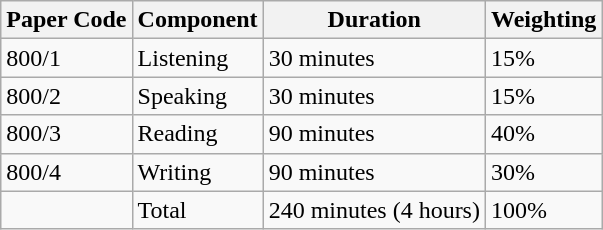<table class="wikitable">
<tr>
<th><strong>Paper Code</strong></th>
<th>Component</th>
<th>Duration</th>
<th>Weighting</th>
</tr>
<tr>
<td>800/1</td>
<td>Listening</td>
<td>30 minutes</td>
<td>15%</td>
</tr>
<tr>
<td>800/2</td>
<td>Speaking</td>
<td>30 minutes</td>
<td>15%</td>
</tr>
<tr>
<td>800/3</td>
<td>Reading</td>
<td>90 minutes</td>
<td>40%</td>
</tr>
<tr>
<td>800/4</td>
<td>Writing</td>
<td>90 minutes</td>
<td>30%</td>
</tr>
<tr>
<td></td>
<td>Total</td>
<td>240 minutes (4 hours)</td>
<td>100%</td>
</tr>
</table>
